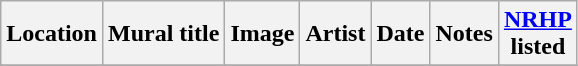<table class="wikitable sortable">
<tr>
<th>Location</th>
<th>Mural title</th>
<th>Image</th>
<th>Artist</th>
<th>Date</th>
<th>Notes</th>
<th><a href='#'>NRHP</a><br>listed</th>
</tr>
<tr>
</tr>
</table>
